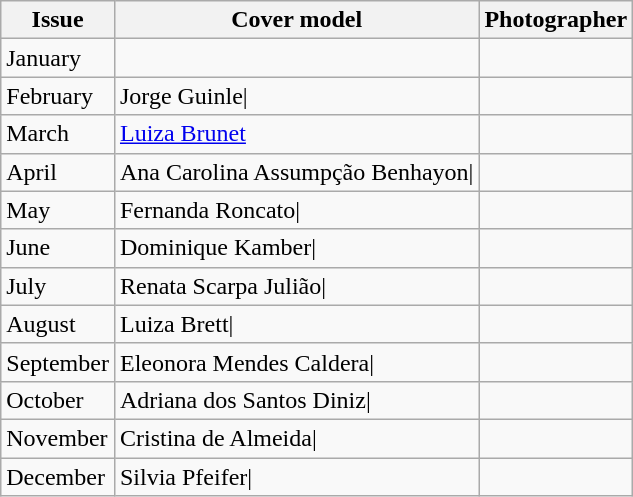<table class="wikitable">
<tr>
<th>Issue</th>
<th>Cover model</th>
<th>Photographer</th>
</tr>
<tr>
<td>January</td>
<td></td>
<td></td>
</tr>
<tr>
<td>February</td>
<td>Jorge Guinle|</td>
</tr>
<tr>
<td>March</td>
<td><a href='#'>Luiza Brunet</a></td>
<td></td>
</tr>
<tr>
<td>April</td>
<td>Ana Carolina Assumpção Benhayon|</td>
<td></td>
</tr>
<tr>
<td>May</td>
<td>Fernanda Roncato|</td>
<td></td>
</tr>
<tr>
<td>June</td>
<td>Dominique Kamber|</td>
<td></td>
</tr>
<tr>
<td>July</td>
<td>Renata Scarpa Julião|</td>
<td></td>
</tr>
<tr>
<td>August</td>
<td>Luiza Brett|</td>
<td></td>
</tr>
<tr>
<td>September</td>
<td>Eleonora Mendes Caldera|</td>
<td></td>
</tr>
<tr>
<td>October</td>
<td>Adriana dos Santos Diniz|</td>
<td></td>
</tr>
<tr>
<td>November</td>
<td>Cristina de Almeida|</td>
<td></td>
</tr>
<tr>
<td>December</td>
<td>Silvia Pfeifer|</td>
<td></td>
</tr>
</table>
